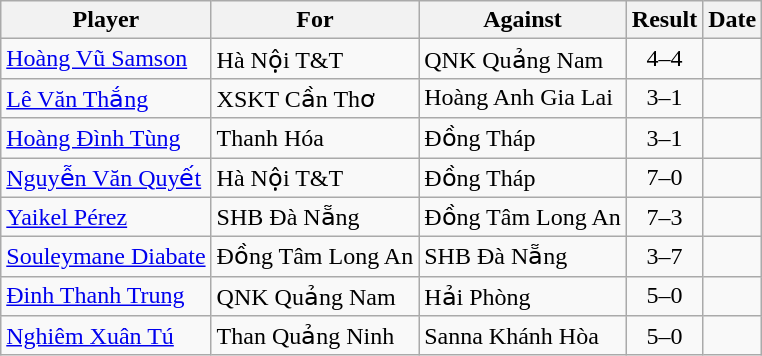<table class="wikitable sortable">
<tr>
<th>Player</th>
<th>For</th>
<th>Against</th>
<th>Result</th>
<th>Date</th>
</tr>
<tr>
<td> <a href='#'>Hoàng Vũ Samson</a></td>
<td>Hà Nội T&T</td>
<td>QNK Quảng Nam</td>
<td align="center">4–4</td>
<td></td>
</tr>
<tr>
<td> <a href='#'>Lê Văn Thắng</a></td>
<td>XSKT Cần Thơ</td>
<td>Hoàng Anh Gia Lai</td>
<td align="center">3–1</td>
<td></td>
</tr>
<tr>
<td> <a href='#'>Hoàng Đình Tùng</a></td>
<td>Thanh Hóa</td>
<td>Đồng Tháp</td>
<td align="center">3–1</td>
<td></td>
</tr>
<tr>
<td> <a href='#'>Nguyễn Văn Quyết</a></td>
<td>Hà Nội T&T</td>
<td>Đồng Tháp</td>
<td align="center">7–0</td>
<td></td>
</tr>
<tr>
<td> <a href='#'>Yaikel Pérez</a></td>
<td>SHB Đà Nẵng</td>
<td>Đồng Tâm Long An</td>
<td align="center">7–3</td>
<td></td>
</tr>
<tr>
<td> <a href='#'>Souleymane Diabate</a></td>
<td>Đồng Tâm Long An</td>
<td>SHB Đà Nẵng</td>
<td align="center">3–7</td>
<td></td>
</tr>
<tr>
<td> <a href='#'>Đinh Thanh Trung</a></td>
<td>QNK Quảng Nam</td>
<td>Hải Phòng</td>
<td align="center">5–0</td>
<td></td>
</tr>
<tr>
<td> <a href='#'>Nghiêm Xuân Tú</a></td>
<td>Than Quảng Ninh</td>
<td>Sanna Khánh Hòa</td>
<td align="center">5–0</td>
<td></td>
</tr>
</table>
